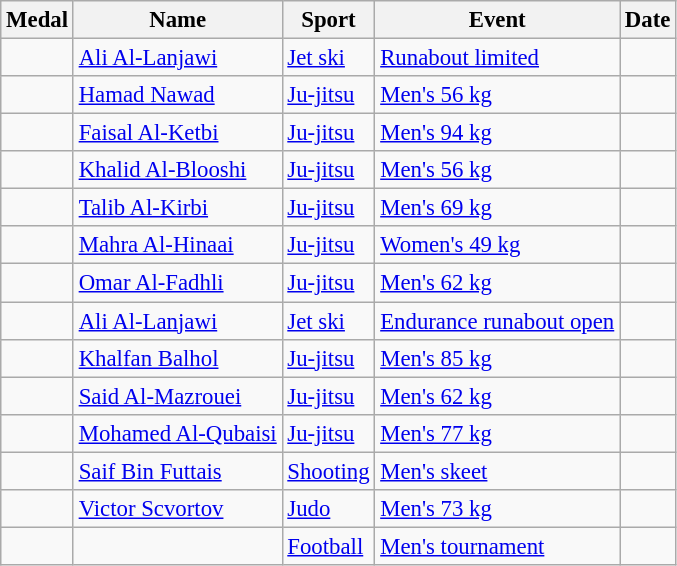<table class="wikitable sortable"  style="font-size:95%">
<tr>
<th>Medal</th>
<th>Name</th>
<th>Sport</th>
<th>Event</th>
<th>Date</th>
</tr>
<tr>
<td></td>
<td><a href='#'>Ali Al-Lanjawi</a></td>
<td><a href='#'>Jet ski</a></td>
<td><a href='#'>Runabout limited</a></td>
<td></td>
</tr>
<tr>
<td></td>
<td><a href='#'>Hamad Nawad</a></td>
<td><a href='#'>Ju-jitsu</a></td>
<td><a href='#'>Men's 56 kg</a></td>
<td></td>
</tr>
<tr>
<td></td>
<td><a href='#'>Faisal Al-Ketbi</a></td>
<td><a href='#'>Ju-jitsu</a></td>
<td><a href='#'>Men's 94 kg</a></td>
<td></td>
</tr>
<tr>
<td></td>
<td><a href='#'>Khalid Al-Blooshi</a></td>
<td><a href='#'>Ju-jitsu</a></td>
<td><a href='#'>Men's 56 kg</a></td>
<td></td>
</tr>
<tr>
<td></td>
<td><a href='#'>Talib Al-Kirbi</a></td>
<td><a href='#'>Ju-jitsu</a></td>
<td><a href='#'>Men's 69 kg</a></td>
<td></td>
</tr>
<tr>
<td></td>
<td><a href='#'>Mahra Al-Hinaai</a></td>
<td><a href='#'>Ju-jitsu</a></td>
<td><a href='#'>Women's 49 kg</a></td>
<td></td>
</tr>
<tr>
<td></td>
<td><a href='#'>Omar Al-Fadhli</a></td>
<td><a href='#'>Ju-jitsu</a></td>
<td><a href='#'>Men's 62 kg</a></td>
<td></td>
</tr>
<tr>
<td></td>
<td><a href='#'>Ali Al-Lanjawi</a></td>
<td><a href='#'>Jet ski</a></td>
<td><a href='#'>Endurance runabout open</a></td>
<td></td>
</tr>
<tr>
<td></td>
<td><a href='#'>Khalfan Balhol</a></td>
<td><a href='#'>Ju-jitsu</a></td>
<td><a href='#'>Men's 85 kg</a></td>
<td></td>
</tr>
<tr>
<td></td>
<td><a href='#'>Said Al-Mazrouei</a></td>
<td><a href='#'>Ju-jitsu</a></td>
<td><a href='#'>Men's 62 kg</a></td>
<td></td>
</tr>
<tr>
<td></td>
<td><a href='#'>Mohamed Al-Qubaisi</a></td>
<td><a href='#'>Ju-jitsu</a></td>
<td><a href='#'>Men's 77 kg</a></td>
<td></td>
</tr>
<tr>
<td></td>
<td><a href='#'>Saif Bin Futtais</a></td>
<td><a href='#'>Shooting</a></td>
<td><a href='#'>Men's skeet</a></td>
<td></td>
</tr>
<tr>
<td></td>
<td><a href='#'>Victor Scvortov</a></td>
<td><a href='#'>Judo</a></td>
<td><a href='#'>Men's 73 kg</a></td>
<td></td>
</tr>
<tr>
<td></td>
<td></td>
<td><a href='#'>Football</a></td>
<td><a href='#'>Men's tournament</a></td>
<td></td>
</tr>
</table>
